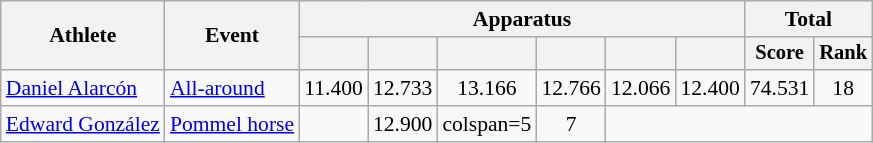<table class=wikitable style=font-size:90%;text-align:center>
<tr>
<th rowspan=2>Athlete</th>
<th rowspan=2>Event</th>
<th colspan=6>Apparatus</th>
<th colspan=2>Total</th>
</tr>
<tr style=font-size:95%>
<th></th>
<th></th>
<th></th>
<th></th>
<th></th>
<th></th>
<th>Score</th>
<th>Rank</th>
</tr>
<tr>
<td align=left><a href='#'>Daniel Alarcón</a></td>
<td align=left><a href='#'>All-around</a></td>
<td>11.400</td>
<td>12.733</td>
<td>13.166</td>
<td>12.766</td>
<td>12.066</td>
<td>12.400</td>
<td>74.531</td>
<td>18</td>
</tr>
<tr>
<td align=left><a href='#'>Edward González</a></td>
<td align=left><a href='#'>Pommel horse</a></td>
<td></td>
<td>12.900</td>
<td>colspan=5 </td>
<td>7</td>
</tr>
</table>
